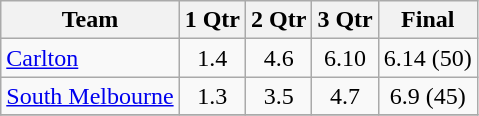<table class="wikitable">
<tr>
<th>Team</th>
<th>1 Qtr</th>
<th>2 Qtr</th>
<th>3 Qtr</th>
<th>Final</th>
</tr>
<tr>
<td><a href='#'>Carlton</a></td>
<td align=center>1.4</td>
<td align=center>4.6</td>
<td align=center>6.10</td>
<td align=center>6.14 (50)</td>
</tr>
<tr>
<td><a href='#'>South Melbourne</a></td>
<td align=center>1.3</td>
<td align=center>3.5</td>
<td align=center>4.7</td>
<td align=center>6.9 (45)</td>
</tr>
<tr>
</tr>
</table>
